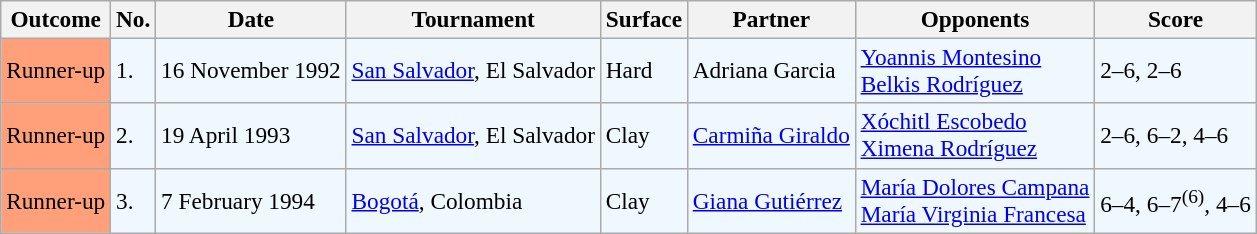<table class="sortable wikitable" style=font-size:97%>
<tr>
<th>Outcome</th>
<th>No.</th>
<th>Date</th>
<th>Tournament</th>
<th>Surface</th>
<th>Partner</th>
<th>Opponents</th>
<th>Score</th>
</tr>
<tr style="background:#f0f8ff;">
<td bgcolor="FFA07A">Runner-up</td>
<td>1.</td>
<td>16 November 1992</td>
<td><a href='#'>San Salvador</a>, El Salvador</td>
<td>Hard</td>
<td> Adriana Garcia</td>
<td> <a href='#'>Yoannis Montesino</a> <br>  <a href='#'>Belkis Rodríguez</a></td>
<td>2–6, 2–6</td>
</tr>
<tr bgcolor="#f0f8ff">
<td bgcolor="FFA07A">Runner-up</td>
<td>2.</td>
<td>19 April 1993</td>
<td><a href='#'>San Salvador</a>, El Salvador</td>
<td>Clay</td>
<td> <a href='#'>Carmiña Giraldo</a></td>
<td> <a href='#'>Xóchitl Escobedo</a> <br>  <a href='#'>Ximena Rodríguez</a></td>
<td>2–6, 6–2, 4–6</td>
</tr>
<tr style="background:#f0f8ff;">
<td bgcolor="FFA07A">Runner-up</td>
<td>3.</td>
<td>7 February 1994</td>
<td><a href='#'>Bogotá</a>, Colombia</td>
<td>Clay</td>
<td> <a href='#'>Giana Gutiérrez</a></td>
<td> <a href='#'>María Dolores Campana</a> <br>  <a href='#'>María Virginia Francesa</a></td>
<td>6–4, 6–7<sup>(6)</sup>, 4–6</td>
</tr>
</table>
